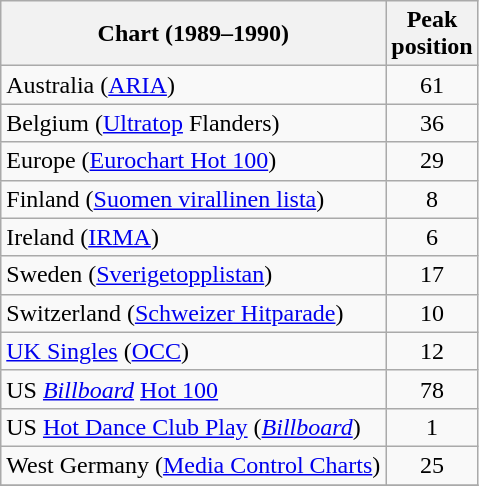<table class="wikitable sortable">
<tr>
<th>Chart (1989–1990)</th>
<th>Peak<br>position</th>
</tr>
<tr>
<td>Australia (<a href='#'>ARIA</a>)</td>
<td align="center">61</td>
</tr>
<tr>
<td>Belgium (<a href='#'>Ultratop</a> Flanders)</td>
<td align="center">36</td>
</tr>
<tr>
<td>Europe (<a href='#'>Eurochart Hot 100</a>)</td>
<td align="center">29</td>
</tr>
<tr>
<td>Finland (<a href='#'>Suomen virallinen lista</a>)</td>
<td align="center">8</td>
</tr>
<tr>
<td>Ireland (<a href='#'>IRMA</a>)</td>
<td align="center">6</td>
</tr>
<tr>
<td>Sweden (<a href='#'>Sverigetopplistan</a>)</td>
<td align="center">17</td>
</tr>
<tr>
<td>Switzerland (<a href='#'>Schweizer Hitparade</a>)</td>
<td align="center">10</td>
</tr>
<tr>
<td><a href='#'>UK Singles</a> (<a href='#'>OCC</a>)</td>
<td align="center">12</td>
</tr>
<tr>
<td>US <em><a href='#'>Billboard</a></em> <a href='#'>Hot 100</a></td>
<td align="center">78</td>
</tr>
<tr>
<td>US <a href='#'>Hot Dance Club Play</a> (<em><a href='#'>Billboard</a></em>)</td>
<td align="center">1</td>
</tr>
<tr>
<td>West Germany (<a href='#'>Media Control Charts</a>)</td>
<td align="center">25</td>
</tr>
<tr>
</tr>
</table>
